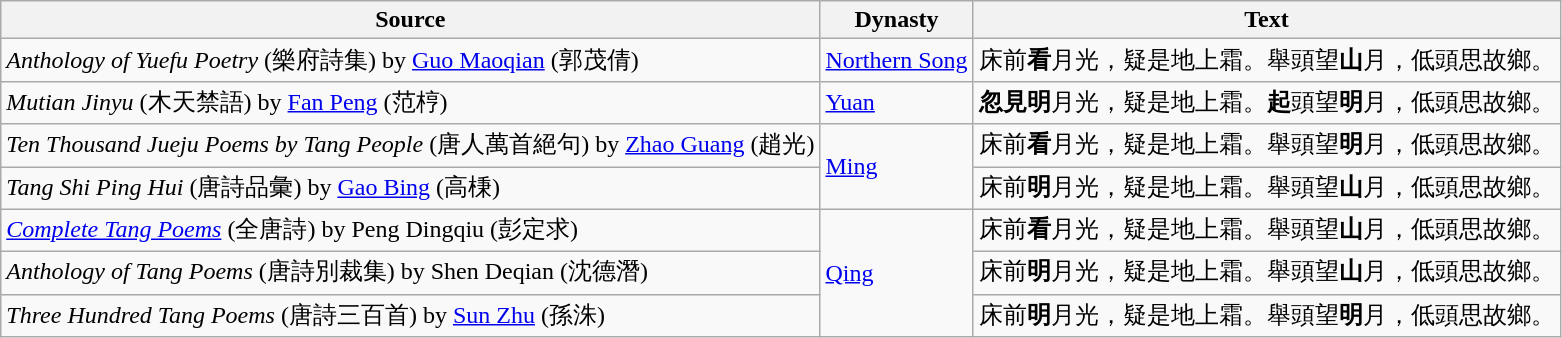<table class="wikitable">
<tr>
<th>Source</th>
<th>Dynasty</th>
<th>Text</th>
</tr>
<tr>
<td><em>Anthology of Yuefu Poetry</em> (樂府詩集) by <a href='#'>Guo Maoqian</a> (郭茂倩)</td>
<td><a href='#'>Northern Song</a></td>
<td>床前<strong>看</strong>月光，疑是地上霜。舉頭望<strong>山</strong>月，低頭思故鄉。</td>
</tr>
<tr>
<td><em>Mutian Jinyu</em> (木天禁語) by <a href='#'>Fan Peng</a> (范梈)</td>
<td><a href='#'>Yuan</a></td>
<td><strong>忽見明</strong>月光，疑是地上霜。<strong>起</strong>頭望<strong>明</strong>月，低頭思故鄉。</td>
</tr>
<tr>
<td><em>Ten Thousand Jueju Poems by Tang People</em> (唐人萬首絕句) by <a href='#'>Zhao Guang</a> (趙光)</td>
<td rowspan="2"><a href='#'>Ming</a></td>
<td>床前<strong>看</strong>月光，疑是地上霜。舉頭望<strong>明</strong>月，低頭思故鄉。</td>
</tr>
<tr>
<td><em>Tang Shi Ping Hui</em> (唐詩品彙) by <a href='#'>Gao Bing</a> (高棅)</td>
<td>床前<strong>明</strong>月光，疑是地上霜。舉頭望<strong>山</strong>月，低頭思故鄉。</td>
</tr>
<tr>
<td><em><a href='#'>Complete Tang Poems</a></em> (全唐詩) by Peng Dingqiu (彭定求)</td>
<td rowspan="3"><a href='#'>Qing</a></td>
<td>床前<strong>看</strong>月光，疑是地上霜。舉頭望<strong>山</strong>月，低頭思故鄉。</td>
</tr>
<tr>
<td><em>Anthology of Tang Poems</em> (唐詩別裁集) by Shen Deqian (沈德潛)</td>
<td>床前<strong>明</strong>月光，疑是地上霜。舉頭望<strong>山</strong>月，低頭思故鄉。</td>
</tr>
<tr>
<td><em>Three Hundred Tang Poems</em> (唐詩三百首) by <a href='#'>Sun Zhu</a> (孫洙)</td>
<td>床前<strong>明</strong>月光，疑是地上霜。舉頭望<strong>明</strong>月，低頭思故鄉。</td>
</tr>
</table>
